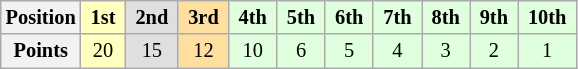<table class="wikitable" style="font-size:85%; text-align:center">
<tr>
<th>Position</th>
<td style="background:#ffffbf;"> <strong>1st</strong> </td>
<td style="background:#dfdfdf;"> <strong>2nd</strong> </td>
<td style="background:#ffdf9f;"> <strong>3rd</strong> </td>
<td style="background:#dfffdf;"> <strong>4th</strong> </td>
<td style="background:#dfffdf;"> <strong>5th</strong> </td>
<td style="background:#dfffdf;"> <strong>6th</strong> </td>
<td style="background:#dfffdf;"> <strong>7th</strong> </td>
<td style="background:#dfffdf;"> <strong>8th</strong> </td>
<td style="background:#dfffdf;"> <strong>9th</strong> </td>
<td style="background:#dfffdf;"> <strong>10th</strong> </td>
</tr>
<tr>
<th>Points</th>
<td style="background:#ffffbf;">20</td>
<td style="background:#dfdfdf;">15</td>
<td style="background:#ffdf9f;">12</td>
<td style="background:#dfffdf;">10</td>
<td style="background:#dfffdf;">6</td>
<td style="background:#dfffdf;">5</td>
<td style="background:#dfffdf;">4</td>
<td style="background:#dfffdf;">3</td>
<td style="background:#dfffdf;">2</td>
<td style="background:#dfffdf;">1</td>
</tr>
</table>
